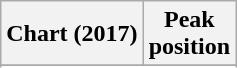<table class="wikitable plainrowheaders">
<tr>
<th>Chart (2017)</th>
<th>Peak<br>position</th>
</tr>
<tr>
</tr>
<tr>
</tr>
</table>
